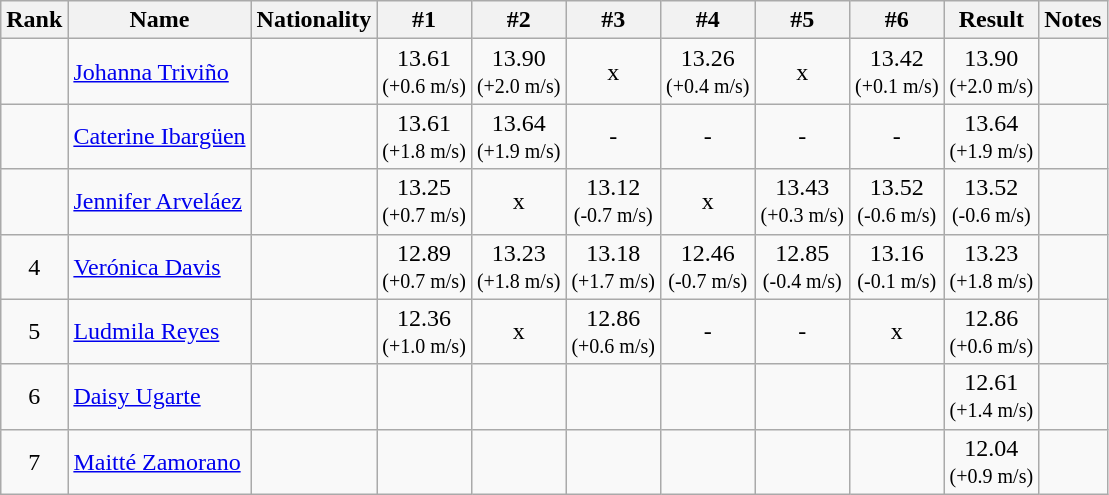<table class="wikitable sortable" style="text-align:center">
<tr>
<th>Rank</th>
<th>Name</th>
<th>Nationality</th>
<th>#1</th>
<th>#2</th>
<th>#3</th>
<th>#4</th>
<th>#5</th>
<th>#6</th>
<th>Result</th>
<th>Notes</th>
</tr>
<tr>
<td></td>
<td align=left><a href='#'>Johanna Triviño</a></td>
<td align=left></td>
<td>13.61<br> <small>(+0.6 m/s)</small></td>
<td>13.90<br> <small>(+2.0 m/s)</small></td>
<td>x</td>
<td>13.26<br> <small>(+0.4 m/s)</small></td>
<td>x</td>
<td>13.42<br> <small>(+0.1 m/s)</small></td>
<td>13.90<br><small>(+2.0 m/s)</small></td>
<td><strong></strong></td>
</tr>
<tr>
<td></td>
<td align=left><a href='#'>Caterine Ibargüen</a></td>
<td align=left></td>
<td>13.61<br> <small>(+1.8 m/s)</small></td>
<td>13.64<br> <small>(+1.9 m/s)</small></td>
<td>-</td>
<td>-</td>
<td>-</td>
<td>-</td>
<td>13.64<br><small>(+1.9 m/s)</small></td>
<td></td>
</tr>
<tr>
<td></td>
<td align=left><a href='#'>Jennifer Arveláez</a></td>
<td align=left></td>
<td>13.25<br> <small>(+0.7 m/s)</small></td>
<td>x</td>
<td>13.12<br> <small>(-0.7 m/s)</small></td>
<td>x</td>
<td>13.43<br> <small>(+0.3 m/s)</small></td>
<td>13.52<br> <small>(-0.6 m/s)</small></td>
<td>13.52<br><small>(-0.6 m/s)</small></td>
<td></td>
</tr>
<tr>
<td>4</td>
<td align=left><a href='#'>Verónica Davis</a></td>
<td align=left></td>
<td>12.89<br> <small>(+0.7 m/s)</small></td>
<td>13.23<br> <small>(+1.8 m/s)</small></td>
<td>13.18<br> <small>(+1.7 m/s)</small></td>
<td>12.46<br> <small>(-0.7 m/s)</small></td>
<td>12.85<br> <small>(-0.4 m/s)</small></td>
<td>13.16<br> <small>(-0.1 m/s)</small></td>
<td>13.23<br><small>(+1.8 m/s)</small></td>
<td></td>
</tr>
<tr>
<td>5</td>
<td align=left><a href='#'>Ludmila Reyes</a></td>
<td align=left></td>
<td>12.36<br> <small>(+1.0 m/s)</small></td>
<td>x</td>
<td>12.86<br> <small>(+0.6 m/s)</small></td>
<td>-</td>
<td>-</td>
<td>x</td>
<td>12.86<br><small>(+0.6 m/s)</small></td>
<td></td>
</tr>
<tr>
<td>6</td>
<td align=left><a href='#'>Daisy Ugarte</a></td>
<td align=left></td>
<td></td>
<td></td>
<td></td>
<td></td>
<td></td>
<td></td>
<td>12.61<br><small>(+1.4 m/s)</small></td>
<td></td>
</tr>
<tr>
<td>7</td>
<td align=left><a href='#'>Maitté Zamorano</a></td>
<td align=left></td>
<td></td>
<td></td>
<td></td>
<td></td>
<td></td>
<td></td>
<td>12.04<br><small>(+0.9 m/s)</small></td>
<td></td>
</tr>
</table>
